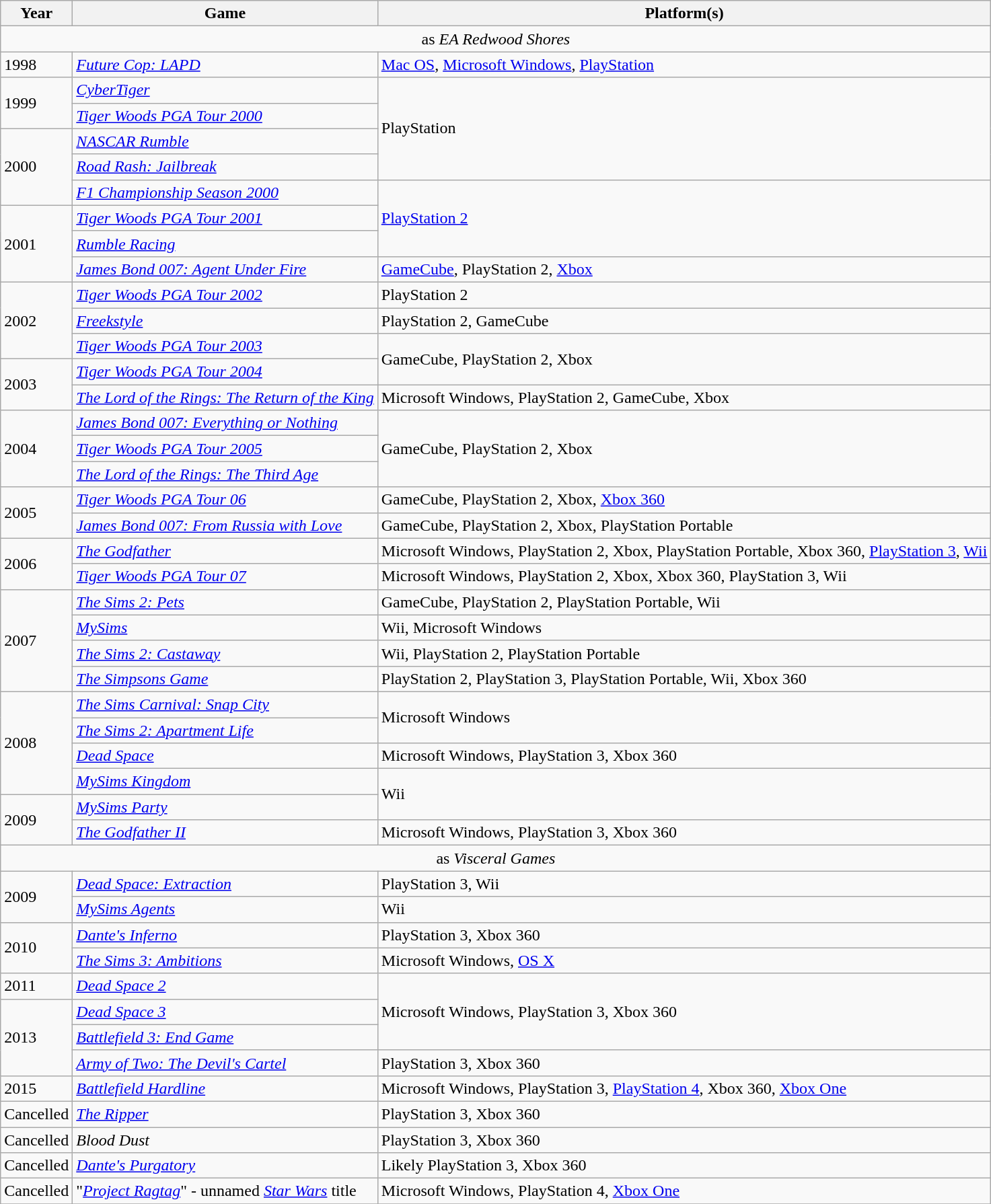<table class="wikitable sortable">
<tr>
<th>Year</th>
<th>Game</th>
<th>Platform(s)</th>
</tr>
<tr>
<td colspan="3" align="center">as <em>EA Redwood Shores</em></td>
</tr>
<tr>
<td>1998</td>
<td><em><a href='#'>Future Cop: LAPD</a></em></td>
<td><a href='#'>Mac OS</a>, <a href='#'>Microsoft Windows</a>, <a href='#'>PlayStation</a></td>
</tr>
<tr>
<td rowspan="2">1999</td>
<td><em><a href='#'>CyberTiger</a></em></td>
<td rowspan="4">PlayStation</td>
</tr>
<tr>
<td><em><a href='#'>Tiger Woods PGA Tour 2000</a></em></td>
</tr>
<tr>
<td rowspan="3">2000</td>
<td><em><a href='#'>NASCAR Rumble</a></em></td>
</tr>
<tr>
<td><em><a href='#'>Road Rash: Jailbreak</a></em></td>
</tr>
<tr>
<td><em><a href='#'>F1 Championship Season 2000</a></em></td>
<td rowspan="3"><a href='#'>PlayStation 2</a></td>
</tr>
<tr>
<td rowspan="3">2001</td>
<td><em><a href='#'>Tiger Woods PGA Tour 2001</a></em></td>
</tr>
<tr>
<td><em><a href='#'>Rumble Racing</a></em></td>
</tr>
<tr>
<td><em><a href='#'>James Bond 007: Agent Under Fire</a></em></td>
<td><a href='#'>GameCube</a>, PlayStation 2, <a href='#'>Xbox</a></td>
</tr>
<tr>
<td rowspan="3">2002</td>
<td><em><a href='#'>Tiger Woods PGA Tour 2002</a></em></td>
<td>PlayStation 2</td>
</tr>
<tr>
<td><em><a href='#'>Freekstyle</a></em></td>
<td>PlayStation 2, GameCube</td>
</tr>
<tr>
<td><em><a href='#'>Tiger Woods PGA Tour 2003</a></em></td>
<td rowspan="2">GameCube, PlayStation 2, Xbox</td>
</tr>
<tr>
<td rowspan="2">2003</td>
<td><em><a href='#'>Tiger Woods PGA Tour 2004</a></em></td>
</tr>
<tr>
<td><em><a href='#'>The Lord of the Rings: The Return of the King</a></em></td>
<td>Microsoft Windows, PlayStation 2, GameCube, Xbox</td>
</tr>
<tr>
<td rowspan="3">2004</td>
<td><em><a href='#'>James Bond 007: Everything or Nothing</a></em></td>
<td rowspan="3">GameCube, PlayStation 2, Xbox</td>
</tr>
<tr>
<td><em><a href='#'>Tiger Woods PGA Tour 2005</a></em></td>
</tr>
<tr>
<td><em><a href='#'>The Lord of the Rings: The Third Age</a></em></td>
</tr>
<tr>
<td rowspan="2">2005</td>
<td><em><a href='#'>Tiger Woods PGA Tour 06</a></em></td>
<td>GameCube, PlayStation 2, Xbox, <a href='#'>Xbox 360</a></td>
</tr>
<tr>
<td><em><a href='#'>James Bond 007: From Russia with Love</a></em></td>
<td>GameCube, PlayStation 2, Xbox, PlayStation Portable</td>
</tr>
<tr>
<td rowspan="2">2006</td>
<td><em><a href='#'>The Godfather</a></em></td>
<td>Microsoft Windows, PlayStation 2, Xbox, PlayStation Portable, Xbox 360, <a href='#'>PlayStation 3</a>, <a href='#'>Wii</a></td>
</tr>
<tr>
<td><em><a href='#'>Tiger Woods PGA Tour 07</a></em></td>
<td>Microsoft Windows, PlayStation 2, Xbox, Xbox 360, PlayStation 3, Wii</td>
</tr>
<tr>
<td rowspan="4">2007</td>
<td><em><a href='#'>The Sims 2: Pets</a></em></td>
<td>GameCube, PlayStation 2, PlayStation Portable, Wii</td>
</tr>
<tr>
<td><em><a href='#'>MySims</a></em></td>
<td>Wii, Microsoft Windows</td>
</tr>
<tr>
<td><em><a href='#'>The Sims 2: Castaway</a></em></td>
<td>Wii, PlayStation 2, PlayStation Portable</td>
</tr>
<tr>
<td><em><a href='#'>The Simpsons Game</a></em></td>
<td>PlayStation 2, PlayStation 3, PlayStation Portable, Wii, Xbox 360</td>
</tr>
<tr>
<td rowspan="4">2008</td>
<td><em><a href='#'>The Sims Carnival: Snap City</a></em></td>
<td rowspan="2">Microsoft Windows</td>
</tr>
<tr>
<td><em><a href='#'>The Sims 2: Apartment Life</a></em></td>
</tr>
<tr>
<td><em><a href='#'>Dead Space</a></em></td>
<td>Microsoft Windows, PlayStation 3, Xbox 360</td>
</tr>
<tr>
<td><em><a href='#'>MySims Kingdom</a></em></td>
<td rowspan="2">Wii</td>
</tr>
<tr>
<td rowspan="2">2009</td>
<td><em><a href='#'>MySims Party</a></em></td>
</tr>
<tr>
<td><em><a href='#'>The Godfather II</a></em></td>
<td>Microsoft Windows, PlayStation 3, Xbox 360</td>
</tr>
<tr>
<td colspan="3" align="center">as <em>Visceral Games</em></td>
</tr>
<tr>
<td rowspan="2">2009</td>
<td><em><a href='#'>Dead Space: Extraction</a></em></td>
<td>PlayStation 3, Wii</td>
</tr>
<tr>
<td><em><a href='#'>MySims Agents</a></em></td>
<td>Wii</td>
</tr>
<tr>
<td rowspan="2">2010</td>
<td><em><a href='#'>Dante's Inferno</a></em></td>
<td>PlayStation 3, Xbox 360</td>
</tr>
<tr>
<td><em><a href='#'>The Sims 3: Ambitions</a></em></td>
<td>Microsoft Windows, <a href='#'>OS X</a></td>
</tr>
<tr>
<td>2011</td>
<td><em><a href='#'>Dead Space 2</a></em></td>
<td rowspan="3">Microsoft Windows, PlayStation 3, Xbox 360</td>
</tr>
<tr>
<td rowspan="3">2013</td>
<td><em><a href='#'>Dead Space 3</a></em></td>
</tr>
<tr>
<td><em><a href='#'>Battlefield 3: End Game</a></em></td>
</tr>
<tr>
<td><em><a href='#'>Army of Two: The Devil's Cartel</a></em></td>
<td>PlayStation 3, Xbox 360</td>
</tr>
<tr>
<td>2015</td>
<td><em><a href='#'>Battlefield Hardline</a></em></td>
<td>Microsoft Windows, PlayStation 3, <a href='#'>PlayStation 4</a>, Xbox 360, <a href='#'>Xbox One</a></td>
</tr>
<tr>
<td>Cancelled</td>
<td><em><a href='#'>The Ripper</a></em></td>
<td>PlayStation 3, Xbox 360</td>
</tr>
<tr>
<td>Cancelled</td>
<td><em>Blood Dust</em></td>
<td>PlayStation 3, Xbox 360</td>
</tr>
<tr>
<td>Cancelled</td>
<td><em><a href='#'>Dante's Purgatory</a></em></td>
<td>Likely PlayStation 3, Xbox 360</td>
</tr>
<tr>
<td>Cancelled</td>
<td>"<em><a href='#'>Project Ragtag</a></em>" - unnamed <em><a href='#'>Star Wars</a></em> title</td>
<td>Microsoft Windows, PlayStation 4, <a href='#'>Xbox One</a></td>
</tr>
<tr>
</tr>
</table>
